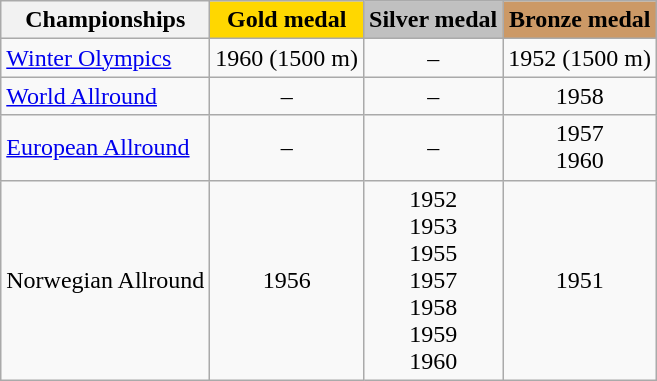<table class="wikitable">
<tr>
<th>Championships</th>
<td align=center bgcolor=gold><strong>Gold medal</strong></td>
<td align=center bgcolor=silver><strong>Silver medal</strong></td>
<td align=center bgcolor=cc9966><strong>Bronze medal</strong></td>
</tr>
<tr align="center">
<td align="left"><a href='#'>Winter Olympics</a></td>
<td>1960 (1500 m)</td>
<td>–</td>
<td>1952 (1500 m)</td>
</tr>
<tr align="center">
<td align="left"><a href='#'>World Allround</a></td>
<td>–</td>
<td>–</td>
<td>1958</td>
</tr>
<tr align="center">
<td align="left"><a href='#'>European Allround</a></td>
<td>–</td>
<td>–</td>
<td>1957 <br> 1960</td>
</tr>
<tr align="center">
<td align="left">Norwegian Allround</td>
<td>1956</td>
<td>1952 <br> 1953 <br> 1955 <br> 1957 <br> 1958 <br> 1959 <br> 1960</td>
<td>1951</td>
</tr>
</table>
